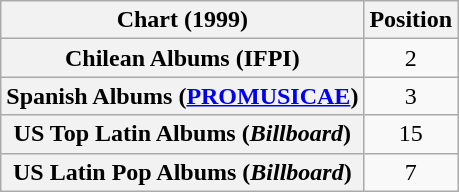<table class="wikitable plainrowheaders sortable" style="text-align:center;">
<tr>
<th scope="col">Chart (1999)</th>
<th scope="col">Position</th>
</tr>
<tr>
<th scope="row">Chilean Albums (IFPI)</th>
<td style="text-align:center;">2</td>
</tr>
<tr>
<th scope="row">Spanish Albums (<a href='#'>PROMUSICAE</a>)</th>
<td style="text-align:center;">3</td>
</tr>
<tr>
<th scope="row">US Top Latin Albums (<em>Billboard</em>)</th>
<td>15</td>
</tr>
<tr>
<th scope="row">US Latin Pop Albums (<em>Billboard</em>)</th>
<td>7</td>
</tr>
</table>
